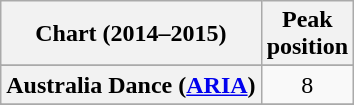<table class="wikitable sortable plainrowheaders">
<tr>
<th>Chart (2014–2015)</th>
<th>Peak<br>position</th>
</tr>
<tr>
</tr>
<tr>
<th scope="row">Australia Dance (<a href='#'>ARIA</a>)</th>
<td style="text-align:center;">8</td>
</tr>
<tr>
</tr>
<tr>
</tr>
<tr>
</tr>
<tr>
</tr>
<tr>
</tr>
</table>
